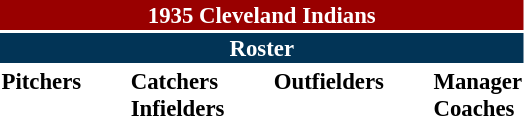<table class="toccolours" style="font-size: 95%;">
<tr>
<th colspan="10" style="background-color: #990000; color: white; text-align: center;">1935 Cleveland Indians</th>
</tr>
<tr>
<td colspan="10" style="background-color: #023456; color: white; text-align: center;"><strong>Roster</strong></td>
</tr>
<tr>
<td valign="top"><strong>Pitchers</strong><br>









</td>
<td width="25px"></td>
<td valign="top"><strong>Catchers</strong><br>





<strong>Infielders</strong>





</td>
<td width="25px"></td>
<td valign="top"><strong>Outfielders</strong><br>




</td>
<td width="25px"></td>
<td valign="top"><strong>Manager</strong><br>

<strong>Coaches</strong>


</td>
</tr>
</table>
